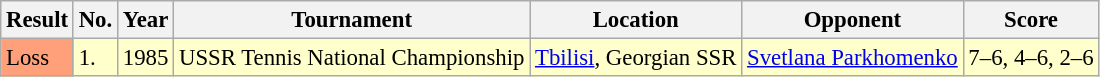<table class="wikitable" style="font-size:95%">
<tr>
<th>Result</th>
<th>No.</th>
<th>Year</th>
<th>Tournament</th>
<th>Location</th>
<th>Opponent</th>
<th>Score</th>
</tr>
<tr bgcolor=#FFFFCC>
<td style="background:#ffa07a;">Loss</td>
<td>1.</td>
<td>1985</td>
<td>USSR Tennis National Championship</td>
<td><a href='#'>Tbilisi</a>, Georgian SSR</td>
<td> <a href='#'>Svetlana Parkhomenko</a></td>
<td>7–6, 4–6, 2–6</td>
</tr>
</table>
